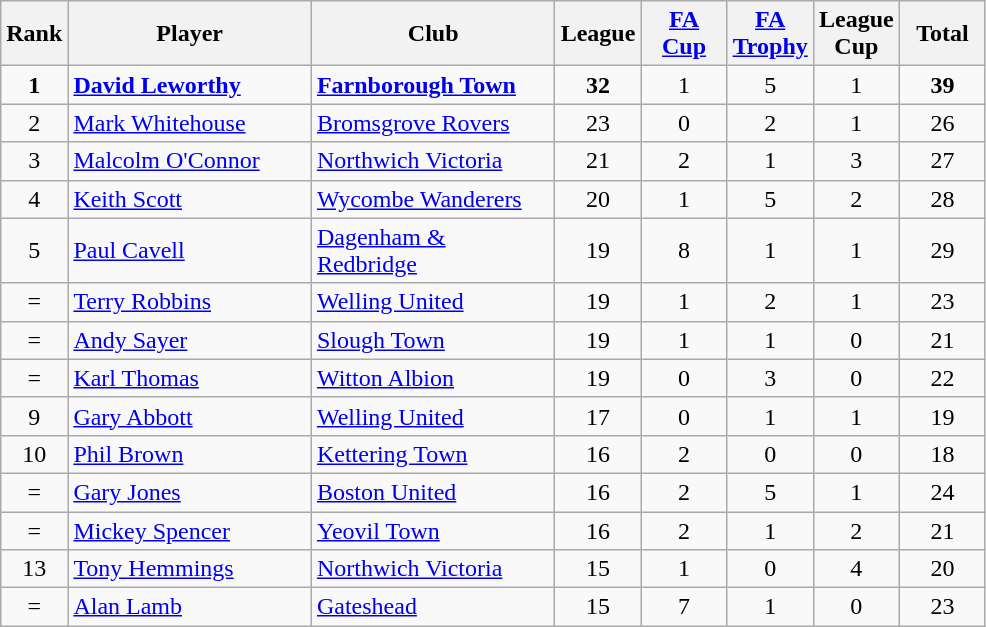<table class="wikitable" style="text-align: center;">
<tr>
<th width=20>Rank</th>
<th width=155>Player</th>
<th width=155>Club</th>
<th width=50>League</th>
<th width=50><a href='#'>FA Cup</a></th>
<th width=50><a href='#'>FA Trophy</a></th>
<th width=50>League Cup</th>
<th width=50>Total</th>
</tr>
<tr>
<td><strong>1</strong></td>
<td align=left><strong> <a href='#'>David Leworthy</a> </strong></td>
<td align=left><strong> <a href='#'>Farnborough Town</a> </strong></td>
<td><strong>32</strong></td>
<td>1</td>
<td>5</td>
<td>1</td>
<td><strong>39</strong></td>
</tr>
<tr>
<td>2</td>
<td align=left><a href='#'>Mark Whitehouse</a></td>
<td align=left><a href='#'>Bromsgrove Rovers</a></td>
<td>23</td>
<td>0</td>
<td>2</td>
<td>1</td>
<td>26</td>
</tr>
<tr>
<td>3</td>
<td align=left><a href='#'>Malcolm O'Connor</a></td>
<td align=left><a href='#'>Northwich Victoria</a></td>
<td>21</td>
<td>2</td>
<td>1</td>
<td>3</td>
<td>27</td>
</tr>
<tr>
<td>4</td>
<td align=left><a href='#'>Keith Scott</a></td>
<td align=left><a href='#'>Wycombe Wanderers</a></td>
<td>20</td>
<td>1</td>
<td>5</td>
<td>2</td>
<td>28</td>
</tr>
<tr>
<td>5</td>
<td align=left><a href='#'>Paul Cavell</a></td>
<td align=left><a href='#'>Dagenham & Redbridge</a></td>
<td>19</td>
<td>8</td>
<td>1</td>
<td>1</td>
<td>29</td>
</tr>
<tr>
<td>=</td>
<td align=left><a href='#'>Terry Robbins</a></td>
<td align=left><a href='#'>Welling United</a></td>
<td>19</td>
<td>1</td>
<td>2</td>
<td>1</td>
<td>23</td>
</tr>
<tr>
<td>=</td>
<td align=left><a href='#'>Andy Sayer</a></td>
<td align=left><a href='#'>Slough Town</a></td>
<td>19</td>
<td>1</td>
<td>1</td>
<td>0</td>
<td>21</td>
</tr>
<tr>
<td>=</td>
<td align=left><a href='#'>Karl Thomas</a></td>
<td align=left><a href='#'>Witton Albion</a></td>
<td>19</td>
<td>0</td>
<td>3</td>
<td>0</td>
<td>22</td>
</tr>
<tr>
<td>9</td>
<td align=left><a href='#'>Gary Abbott</a></td>
<td align=left><a href='#'>Welling United</a></td>
<td>17</td>
<td>0</td>
<td>1</td>
<td>1</td>
<td>19</td>
</tr>
<tr>
<td>10</td>
<td align=left><a href='#'>Phil Brown</a></td>
<td align=left><a href='#'>Kettering Town</a></td>
<td>16</td>
<td>2</td>
<td>0</td>
<td>0</td>
<td>18</td>
</tr>
<tr>
<td>=</td>
<td align=left><a href='#'>Gary Jones</a></td>
<td align=left><a href='#'>Boston United</a></td>
<td>16</td>
<td>2</td>
<td>5</td>
<td>1</td>
<td>24</td>
</tr>
<tr>
<td>=</td>
<td align=left><a href='#'>Mickey Spencer</a></td>
<td align=left><a href='#'>Yeovil Town</a></td>
<td>16</td>
<td>2</td>
<td>1</td>
<td>2</td>
<td>21</td>
</tr>
<tr>
<td>13</td>
<td align=left><a href='#'>Tony Hemmings</a></td>
<td align=left><a href='#'>Northwich Victoria</a></td>
<td>15</td>
<td>1</td>
<td>0</td>
<td>4</td>
<td>20</td>
</tr>
<tr>
<td>=</td>
<td align=left><a href='#'>Alan Lamb</a></td>
<td align=left><a href='#'>Gateshead</a></td>
<td>15</td>
<td>7</td>
<td>1</td>
<td>0</td>
<td>23</td>
</tr>
</table>
